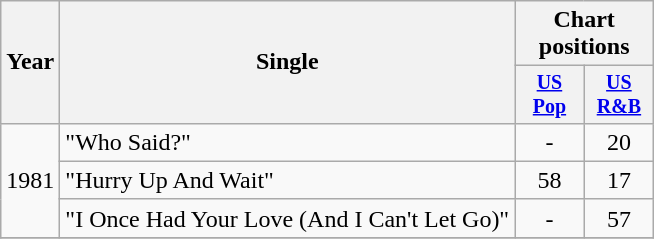<table class="wikitable" style="text-align:center;">
<tr>
<th rowspan="2">Year</th>
<th rowspan="2">Single</th>
<th colspan="2">Chart positions</th>
</tr>
<tr style="font-size:smaller;">
<th width="40"><a href='#'>US<br>Pop</a></th>
<th width="40"><a href='#'>US<br>R&B</a></th>
</tr>
<tr>
<td rowspan="3">1981</td>
<td align="left">"Who Said?"</td>
<td>-</td>
<td>20</td>
</tr>
<tr>
<td align="left">"Hurry Up And Wait"</td>
<td>58</td>
<td>17</td>
</tr>
<tr>
<td align="left">"I Once Had Your Love (And I Can't Let Go)"</td>
<td>-</td>
<td>57</td>
</tr>
<tr>
</tr>
</table>
